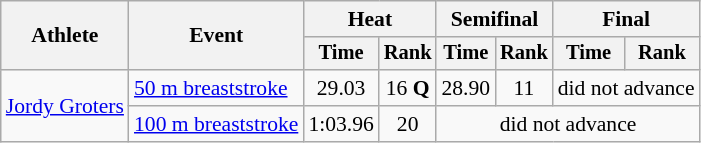<table class=wikitable style="font-size:90%">
<tr>
<th rowspan=2>Athlete</th>
<th rowspan=2>Event</th>
<th colspan="2">Heat</th>
<th colspan="2">Semifinal</th>
<th colspan="2">Final</th>
</tr>
<tr style="font-size:95%">
<th>Time</th>
<th>Rank</th>
<th>Time</th>
<th>Rank</th>
<th>Time</th>
<th>Rank</th>
</tr>
<tr align=center>
<td align=left rowspan=2><a href='#'>Jordy Groters</a></td>
<td align=left><a href='#'>50 m breaststroke</a></td>
<td>29.03</td>
<td>16 <strong>Q</strong></td>
<td>28.90</td>
<td>11</td>
<td colspan=2>did not advance</td>
</tr>
<tr align=center>
<td align=left><a href='#'>100 m breaststroke</a></td>
<td>1:03.96</td>
<td>20</td>
<td colspan=4>did not advance</td>
</tr>
</table>
